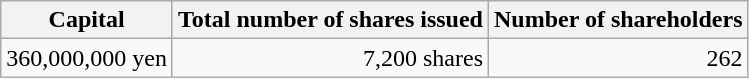<table class="wikitable" style="text-align:right">
<tr>
<th>Capital</th>
<th>Total number of shares issued</th>
<th>Number of shareholders</th>
</tr>
<tr>
<td>360,000,000 yen</td>
<td>7,200 shares</td>
<td>262</td>
</tr>
</table>
